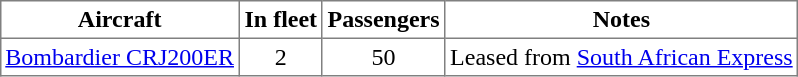<table class="toccolours " border="1" cellpadding="3" style="border-collapse:collapse;margin:1em auto;">
<tr>
<th>Aircraft</th>
<th>In fleet</th>
<th>Passengers</th>
<th>Notes</th>
</tr>
<tr>
<td><a href='#'>Bombardier CRJ200ER</a></td>
<td align=center>2</td>
<td align=center>50</td>
<td>Leased from <a href='#'>South African Express</a></td>
</tr>
</table>
